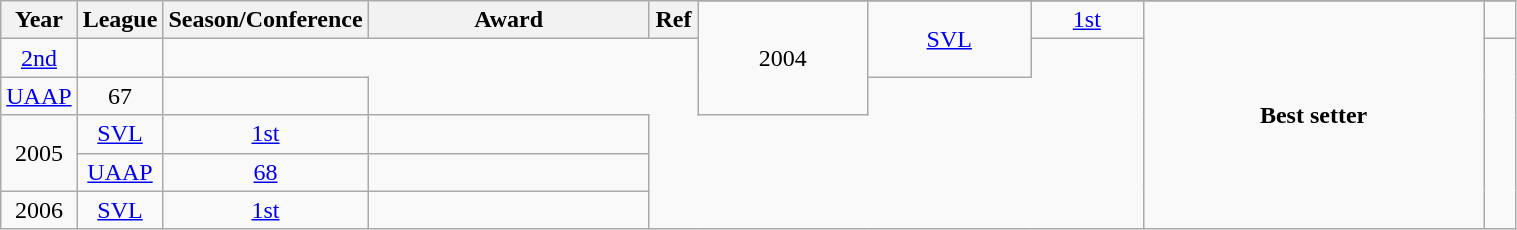<table class="wikitable sortable" style="text-align:center" width="80%">
<tr>
<th style="width:5px;" rowspan="2">Year</th>
<th style="width:25px;" rowspan="2">League</th>
<th style="width:100px;" rowspan="2">Season/Conference</th>
<th style="width:180px;" rowspan="2">Award</th>
<th style="width:25px;" rowspan="2">Ref</th>
</tr>
<tr>
<td rowspan="3">2004</td>
<td rowspan="2"><a href='#'>SVL</a></td>
<td><a href='#'>1st</a></td>
<td rowspan="6"><strong>Best setter</strong></td>
<td></td>
</tr>
<tr>
<td><a href='#'>2nd</a></td>
<td></td>
</tr>
<tr>
<td><a href='#'>UAAP</a></td>
<td>67</td>
<td></td>
</tr>
<tr>
<td rowspan="2">2005</td>
<td rowspan="1"><a href='#'>SVL</a></td>
<td><a href='#'>1st</a></td>
<td></td>
</tr>
<tr>
<td><a href='#'>UAAP</a></td>
<td><a href='#'>68</a></td>
<td></td>
</tr>
<tr>
<td>2006</td>
<td><a href='#'>SVL</a></td>
<td><a href='#'>1st</a></td>
<td></td>
</tr>
</table>
